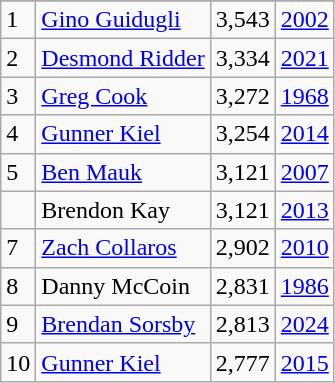<table class="wikitable">
<tr>
</tr>
<tr>
<td>1</td>
<td><a href='#'>Gino Guidugli</a></td>
<td>3,543</td>
<td><a href='#'>2002</a></td>
</tr>
<tr>
<td>2</td>
<td><a href='#'>Desmond Ridder</a></td>
<td>3,334</td>
<td><a href='#'>2021</a></td>
</tr>
<tr>
<td>3</td>
<td><a href='#'>Greg Cook</a></td>
<td>3,272</td>
<td><a href='#'>1968</a></td>
</tr>
<tr>
<td>4</td>
<td><a href='#'>Gunner Kiel</a></td>
<td>3,254</td>
<td><a href='#'>2014</a></td>
</tr>
<tr>
<td>5</td>
<td><a href='#'>Ben Mauk</a></td>
<td>3,121</td>
<td><a href='#'>2007</a></td>
</tr>
<tr>
<td></td>
<td>Brendon Kay</td>
<td>3,121</td>
<td><a href='#'>2013</a></td>
</tr>
<tr>
<td>7</td>
<td><a href='#'>Zach Collaros</a></td>
<td>2,902</td>
<td><a href='#'>2010</a></td>
</tr>
<tr>
<td>8</td>
<td>Danny McCoin</td>
<td>2,831</td>
<td><a href='#'>1986</a></td>
</tr>
<tr>
<td>9</td>
<td><a href='#'>Brendan Sorsby</a></td>
<td>2,813</td>
<td><a href='#'>2024</a></td>
</tr>
<tr>
<td>10</td>
<td><a href='#'>Gunner Kiel</a></td>
<td>2,777</td>
<td><a href='#'>2015</a></td>
</tr>
</table>
